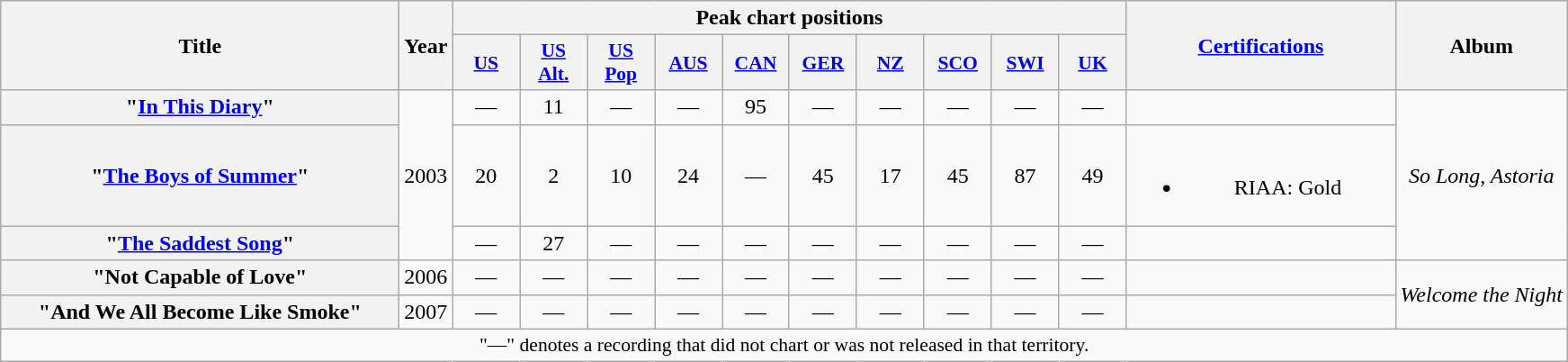<table class="wikitable plainrowheaders" style="text-align:center;">
<tr>
<th scope="col" rowspan="2" style="width:18em;">Title</th>
<th scope="col" rowspan="2">Year</th>
<th scope="col" colspan="10">Peak chart positions</th>
<th scope="col" rowspan="2" style="width:12em;"><a href='#'>Certifications</a></th>
<th scope="col" rowspan="2">Album</th>
</tr>
<tr>
<th scope="col" style="width:3em;font-size:90%;"><a href='#'>US</a><br></th>
<th scope="col" style="width:3em;font-size:90%;"><a href='#'>US<br>Alt.</a><br></th>
<th scope="col" style="width:3em;font-size:90%;"><a href='#'>US<br>Pop</a><br></th>
<th scope="col" style="width:3em;font-size:90%;"><a href='#'>AUS</a><br></th>
<th scope="col" style="width:3em;font-size:90%;"><a href='#'>CAN</a><br></th>
<th scope="col" style="width:3em;font-size:90%;"><a href='#'>GER</a><br></th>
<th scope="col" style="width:3em;font-size:90%;"><a href='#'>NZ</a><br></th>
<th scope="col" style="width:3em;font-size:90%;"><a href='#'>SCO</a><br></th>
<th scope="col" style="width:3em;font-size:90%;"><a href='#'>SWI</a><br></th>
<th scope="col" style="width:3em;font-size:90%;"><a href='#'>UK</a><br></th>
</tr>
<tr>
<th scope="row">"<a href='#'>In This Diary</a>"</th>
<td rowspan="3">2003</td>
<td>—</td>
<td>11</td>
<td>—</td>
<td>—</td>
<td>95</td>
<td>—</td>
<td>—</td>
<td>—</td>
<td>—</td>
<td>—</td>
<td></td>
<td rowspan="3"><em>So Long, Astoria</em></td>
</tr>
<tr>
<th scope="row">"<a href='#'>The Boys of Summer</a>"</th>
<td>20</td>
<td>2</td>
<td>10</td>
<td>24</td>
<td>—</td>
<td>45</td>
<td>17</td>
<td>45</td>
<td>87</td>
<td>49</td>
<td><br><ul><li>RIAA: Gold</li></ul></td>
</tr>
<tr>
<th scope="row">"<a href='#'>The Saddest Song</a>"</th>
<td>—</td>
<td>27</td>
<td>—</td>
<td>—</td>
<td>—</td>
<td>—</td>
<td>—</td>
<td>—</td>
<td>—</td>
<td>—</td>
<td></td>
</tr>
<tr>
<th scope="row">"Not Capable of Love"</th>
<td>2006</td>
<td>—</td>
<td>—</td>
<td>—</td>
<td>—</td>
<td>—</td>
<td>—</td>
<td>—</td>
<td>—</td>
<td>—</td>
<td>—</td>
<td></td>
<td rowspan="2"><em>Welcome the Night</em></td>
</tr>
<tr>
<th scope="row">"And We All Become Like Smoke"</th>
<td>2007</td>
<td>—</td>
<td>—</td>
<td>—</td>
<td>—</td>
<td>—</td>
<td>—</td>
<td>—</td>
<td>—</td>
<td>—</td>
<td>—</td>
<td></td>
</tr>
<tr>
<td colspan="15" style="font-size:90%">"—" denotes a recording that did not chart or was not released in that territory.</td>
</tr>
</table>
